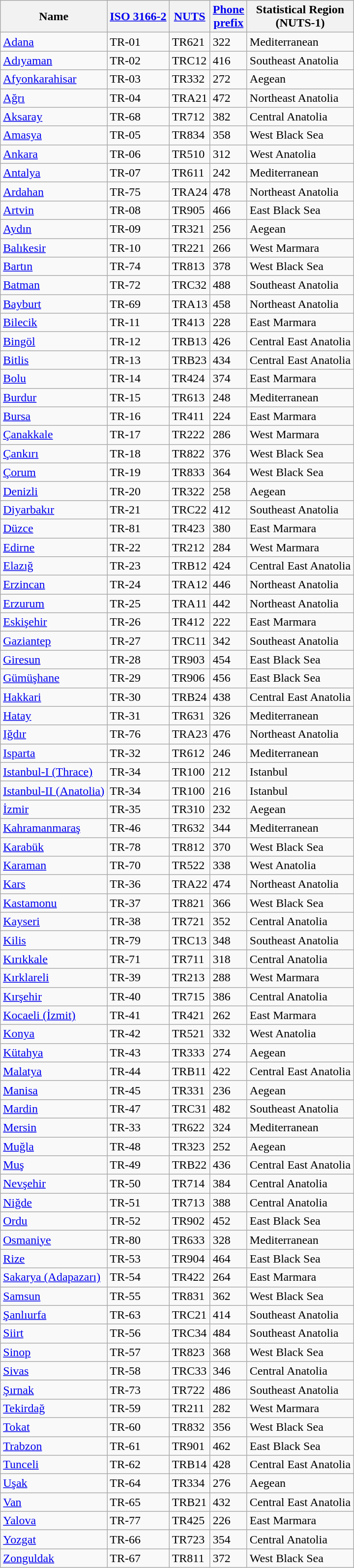<table class="wikitable sortable">
<tr>
<th>Name</th>
<th><a href='#'>ISO 3166-2</a></th>
<th><a href='#'>NUTS</a></th>
<th><a href='#'>Phone<br>prefix</a></th>
<th>Statistical Region<br>(NUTS-1)</th>
</tr>
<tr>
<td><a href='#'>Adana</a></td>
<td>TR-01</td>
<td>TR621</td>
<td>322</td>
<td>Mediterranean</td>
</tr>
<tr>
<td><a href='#'>Adıyaman</a></td>
<td>TR-02</td>
<td>TRC12</td>
<td>416</td>
<td>Southeast Anatolia</td>
</tr>
<tr>
<td><a href='#'>Afyonkarahisar</a></td>
<td>TR-03</td>
<td>TR332</td>
<td>272</td>
<td>Aegean</td>
</tr>
<tr>
<td><a href='#'>Ağrı</a></td>
<td>TR-04</td>
<td>TRA21</td>
<td>472</td>
<td>Northeast Anatolia</td>
</tr>
<tr>
<td><a href='#'>Aksaray</a></td>
<td>TR-68</td>
<td>TR712</td>
<td>382</td>
<td>Central Anatolia</td>
</tr>
<tr>
<td><a href='#'>Amasya</a></td>
<td>TR-05</td>
<td>TR834</td>
<td>358</td>
<td>West Black Sea</td>
</tr>
<tr>
<td><a href='#'>Ankara</a></td>
<td>TR-06</td>
<td>TR510</td>
<td>312</td>
<td>West Anatolia</td>
</tr>
<tr>
<td><a href='#'>Antalya</a></td>
<td>TR-07</td>
<td>TR611</td>
<td>242</td>
<td>Mediterranean</td>
</tr>
<tr>
<td><a href='#'>Ardahan</a></td>
<td>TR-75</td>
<td>TRA24</td>
<td>478</td>
<td>Northeast Anatolia</td>
</tr>
<tr>
<td><a href='#'>Artvin</a></td>
<td>TR-08</td>
<td>TR905</td>
<td>466</td>
<td>East Black Sea</td>
</tr>
<tr>
<td><a href='#'>Aydın</a></td>
<td>TR-09</td>
<td>TR321</td>
<td>256</td>
<td>Aegean</td>
</tr>
<tr>
<td><a href='#'>Balıkesir</a></td>
<td>TR-10</td>
<td>TR221</td>
<td>266</td>
<td>West Marmara</td>
</tr>
<tr>
<td><a href='#'>Bartın</a></td>
<td>TR-74</td>
<td>TR813</td>
<td>378</td>
<td>West Black Sea</td>
</tr>
<tr>
<td><a href='#'>Batman</a></td>
<td>TR-72</td>
<td>TRC32</td>
<td>488</td>
<td>Southeast Anatolia</td>
</tr>
<tr>
<td><a href='#'>Bayburt</a></td>
<td>TR-69</td>
<td>TRA13</td>
<td>458</td>
<td>Northeast Anatolia</td>
</tr>
<tr>
<td><a href='#'>Bilecik</a></td>
<td>TR-11</td>
<td>TR413</td>
<td>228</td>
<td>East Marmara</td>
</tr>
<tr>
<td><a href='#'>Bingöl</a></td>
<td>TR-12</td>
<td>TRB13</td>
<td>426</td>
<td>Central East Anatolia</td>
</tr>
<tr>
<td><a href='#'>Bitlis</a></td>
<td>TR-13</td>
<td>TRB23</td>
<td>434</td>
<td>Central East Anatolia</td>
</tr>
<tr>
<td><a href='#'>Bolu</a></td>
<td>TR-14</td>
<td>TR424</td>
<td>374</td>
<td>East Marmara</td>
</tr>
<tr>
<td><a href='#'>Burdur</a></td>
<td>TR-15</td>
<td>TR613</td>
<td>248</td>
<td>Mediterranean</td>
</tr>
<tr>
<td><a href='#'>Bursa</a></td>
<td>TR-16</td>
<td>TR411</td>
<td>224</td>
<td>East Marmara</td>
</tr>
<tr>
<td><a href='#'>Çanakkale</a></td>
<td>TR-17</td>
<td>TR222</td>
<td>286</td>
<td>West Marmara</td>
</tr>
<tr>
<td><a href='#'>Çankırı</a></td>
<td>TR-18</td>
<td>TR822</td>
<td>376</td>
<td>West Black Sea</td>
</tr>
<tr>
<td><a href='#'>Çorum</a></td>
<td>TR-19</td>
<td>TR833</td>
<td>364</td>
<td>West Black Sea</td>
</tr>
<tr>
<td><a href='#'>Denizli</a></td>
<td>TR-20</td>
<td>TR322</td>
<td>258</td>
<td>Aegean</td>
</tr>
<tr>
<td><a href='#'>Diyarbakır</a></td>
<td>TR-21</td>
<td>TRC22</td>
<td>412</td>
<td>Southeast Anatolia</td>
</tr>
<tr>
<td><a href='#'>Düzce</a></td>
<td>TR-81</td>
<td>TR423</td>
<td>380</td>
<td>East Marmara</td>
</tr>
<tr>
<td><a href='#'>Edirne</a></td>
<td>TR-22</td>
<td>TR212</td>
<td>284</td>
<td>West Marmara</td>
</tr>
<tr>
<td><a href='#'>Elazığ</a></td>
<td>TR-23</td>
<td>TRB12</td>
<td>424</td>
<td>Central East Anatolia</td>
</tr>
<tr>
<td><a href='#'>Erzincan</a></td>
<td>TR-24</td>
<td>TRA12</td>
<td>446</td>
<td>Northeast Anatolia</td>
</tr>
<tr>
<td><a href='#'>Erzurum</a></td>
<td>TR-25</td>
<td>TRA11</td>
<td>442</td>
<td>Northeast Anatolia</td>
</tr>
<tr>
<td><a href='#'>Eskişehir</a></td>
<td>TR-26</td>
<td>TR412</td>
<td>222</td>
<td>East Marmara</td>
</tr>
<tr>
<td><a href='#'>Gaziantep</a></td>
<td>TR-27</td>
<td>TRC11</td>
<td>342</td>
<td>Southeast Anatolia</td>
</tr>
<tr>
<td><a href='#'>Giresun</a></td>
<td>TR-28</td>
<td>TR903</td>
<td>454</td>
<td>East Black Sea</td>
</tr>
<tr>
<td><a href='#'>Gümüşhane</a></td>
<td>TR-29</td>
<td>TR906</td>
<td>456</td>
<td>East Black Sea</td>
</tr>
<tr>
<td><a href='#'>Hakkari</a></td>
<td>TR-30</td>
<td>TRB24</td>
<td>438</td>
<td>Central East Anatolia</td>
</tr>
<tr>
<td><a href='#'>Hatay</a></td>
<td>TR-31</td>
<td>TR631</td>
<td>326</td>
<td>Mediterranean</td>
</tr>
<tr>
<td><a href='#'>Iğdır</a></td>
<td>TR-76</td>
<td>TRA23</td>
<td>476</td>
<td>Northeast Anatolia</td>
</tr>
<tr>
<td><a href='#'>Isparta</a></td>
<td>TR-32</td>
<td>TR612</td>
<td>246</td>
<td>Mediterranean</td>
</tr>
<tr>
<td><a href='#'>Istanbul-I (Thrace)</a></td>
<td>TR-34</td>
<td>TR100</td>
<td>212</td>
<td>Istanbul</td>
</tr>
<tr>
<td><a href='#'>Istanbul-II (Anatolia)</a></td>
<td>TR-34</td>
<td>TR100</td>
<td>216</td>
<td>Istanbul</td>
</tr>
<tr>
<td><a href='#'>İzmir</a></td>
<td>TR-35</td>
<td>TR310</td>
<td>232</td>
<td>Aegean</td>
</tr>
<tr>
<td><a href='#'>Kahramanmaraş</a></td>
<td>TR-46</td>
<td>TR632</td>
<td>344</td>
<td>Mediterranean</td>
</tr>
<tr>
<td><a href='#'>Karabük</a></td>
<td>TR-78</td>
<td>TR812</td>
<td>370</td>
<td>West Black Sea</td>
</tr>
<tr>
<td><a href='#'>Karaman</a></td>
<td>TR-70</td>
<td>TR522</td>
<td>338</td>
<td>West Anatolia</td>
</tr>
<tr>
<td><a href='#'>Kars</a></td>
<td>TR-36</td>
<td>TRA22</td>
<td>474</td>
<td>Northeast Anatolia</td>
</tr>
<tr>
<td><a href='#'>Kastamonu</a></td>
<td>TR-37</td>
<td>TR821</td>
<td>366</td>
<td>West Black Sea</td>
</tr>
<tr>
<td><a href='#'>Kayseri</a></td>
<td>TR-38</td>
<td>TR721</td>
<td>352</td>
<td>Central Anatolia</td>
</tr>
<tr>
<td><a href='#'>Kilis</a></td>
<td>TR-79</td>
<td>TRC13</td>
<td>348</td>
<td>Southeast Anatolia</td>
</tr>
<tr>
<td><a href='#'>Kırıkkale</a></td>
<td>TR-71</td>
<td>TR711</td>
<td>318</td>
<td>Central Anatolia</td>
</tr>
<tr>
<td><a href='#'>Kırklareli</a></td>
<td>TR-39</td>
<td>TR213</td>
<td>288</td>
<td>West Marmara</td>
</tr>
<tr>
<td><a href='#'>Kırşehir</a></td>
<td>TR-40</td>
<td>TR715</td>
<td>386</td>
<td>Central Anatolia</td>
</tr>
<tr>
<td><a href='#'>Kocaeli (İzmit)</a></td>
<td>TR-41</td>
<td>TR421</td>
<td>262</td>
<td>East Marmara</td>
</tr>
<tr>
<td><a href='#'>Konya</a></td>
<td>TR-42</td>
<td>TR521</td>
<td>332</td>
<td>West Anatolia</td>
</tr>
<tr>
<td><a href='#'>Kütahya</a></td>
<td>TR-43</td>
<td>TR333</td>
<td>274</td>
<td>Aegean</td>
</tr>
<tr>
<td><a href='#'>Malatya</a></td>
<td>TR-44</td>
<td>TRB11</td>
<td>422</td>
<td>Central East Anatolia</td>
</tr>
<tr>
<td><a href='#'>Manisa</a></td>
<td>TR-45</td>
<td>TR331</td>
<td>236</td>
<td>Aegean</td>
</tr>
<tr>
<td><a href='#'>Mardin</a></td>
<td>TR-47</td>
<td>TRC31</td>
<td>482</td>
<td>Southeast Anatolia</td>
</tr>
<tr>
<td><a href='#'>Mersin</a></td>
<td>TR-33</td>
<td>TR622</td>
<td>324</td>
<td>Mediterranean</td>
</tr>
<tr>
<td><a href='#'>Muğla</a></td>
<td>TR-48</td>
<td>TR323</td>
<td>252</td>
<td>Aegean</td>
</tr>
<tr>
<td><a href='#'>Muş</a></td>
<td>TR-49</td>
<td>TRB22</td>
<td>436</td>
<td>Central East Anatolia</td>
</tr>
<tr>
<td><a href='#'>Nevşehir</a></td>
<td>TR-50</td>
<td>TR714</td>
<td>384</td>
<td>Central Anatolia</td>
</tr>
<tr>
<td><a href='#'>Niğde</a></td>
<td>TR-51</td>
<td>TR713</td>
<td>388</td>
<td>Central Anatolia</td>
</tr>
<tr>
<td><a href='#'>Ordu</a></td>
<td>TR-52</td>
<td>TR902</td>
<td>452</td>
<td>East Black Sea</td>
</tr>
<tr>
<td><a href='#'>Osmaniye</a></td>
<td>TR-80</td>
<td>TR633</td>
<td>328</td>
<td>Mediterranean</td>
</tr>
<tr>
<td><a href='#'>Rize</a></td>
<td>TR-53</td>
<td>TR904</td>
<td>464</td>
<td>East Black Sea</td>
</tr>
<tr>
<td><a href='#'>Sakarya (Adapazarı)</a></td>
<td>TR-54</td>
<td>TR422</td>
<td>264</td>
<td>East Marmara</td>
</tr>
<tr>
<td><a href='#'>Samsun</a></td>
<td>TR-55</td>
<td>TR831</td>
<td>362</td>
<td>West Black Sea</td>
</tr>
<tr>
<td><a href='#'>Şanlıurfa</a></td>
<td>TR-63</td>
<td>TRC21</td>
<td>414</td>
<td>Southeast Anatolia</td>
</tr>
<tr>
<td><a href='#'>Siirt</a></td>
<td>TR-56</td>
<td>TRC34</td>
<td>484</td>
<td>Southeast Anatolia</td>
</tr>
<tr>
<td><a href='#'>Sinop</a></td>
<td>TR-57</td>
<td>TR823</td>
<td>368</td>
<td>West Black Sea</td>
</tr>
<tr>
<td><a href='#'>Sivas</a></td>
<td>TR-58</td>
<td>TRC33</td>
<td>346</td>
<td>Central Anatolia</td>
</tr>
<tr>
<td><a href='#'>Şırnak</a></td>
<td>TR-73</td>
<td>TR722</td>
<td>486</td>
<td>Southeast Anatolia</td>
</tr>
<tr>
<td><a href='#'>Tekirdağ</a></td>
<td>TR-59</td>
<td>TR211</td>
<td>282</td>
<td>West Marmara</td>
</tr>
<tr>
<td><a href='#'>Tokat</a></td>
<td>TR-60</td>
<td>TR832</td>
<td>356</td>
<td>West Black Sea</td>
</tr>
<tr>
<td><a href='#'>Trabzon</a></td>
<td>TR-61</td>
<td>TR901</td>
<td>462</td>
<td>East Black Sea</td>
</tr>
<tr>
<td><a href='#'>Tunceli</a></td>
<td>TR-62</td>
<td>TRB14</td>
<td>428</td>
<td>Central East Anatolia</td>
</tr>
<tr>
<td><a href='#'>Uşak</a></td>
<td>TR-64</td>
<td>TR334</td>
<td>276</td>
<td>Aegean</td>
</tr>
<tr>
<td><a href='#'>Van</a></td>
<td>TR-65</td>
<td>TRB21</td>
<td>432</td>
<td>Central East Anatolia</td>
</tr>
<tr>
<td><a href='#'>Yalova</a></td>
<td>TR-77</td>
<td>TR425</td>
<td>226</td>
<td>East Marmara</td>
</tr>
<tr>
<td><a href='#'>Yozgat</a></td>
<td>TR-66</td>
<td>TR723</td>
<td>354</td>
<td>Central Anatolia</td>
</tr>
<tr>
<td><a href='#'>Zonguldak</a></td>
<td>TR-67</td>
<td>TR811</td>
<td>372</td>
<td>West Black Sea</td>
</tr>
</table>
